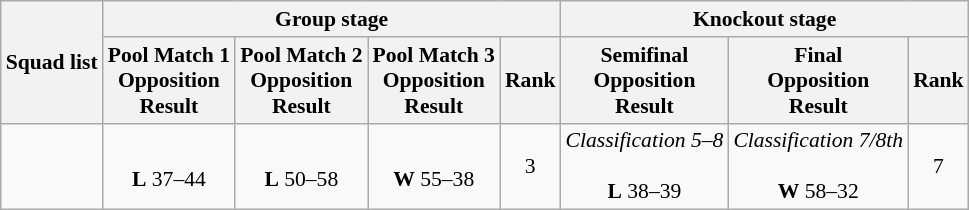<table class=wikitable style="font-size:90%">
<tr>
<th rowspan="2">Squad list</th>
<th colspan="4">Group stage</th>
<th colspan="3">Knockout stage</th>
</tr>
<tr>
<th>Pool Match 1<br>Opposition<br>Result</th>
<th>Pool Match 2<br>Opposition<br>Result</th>
<th>Pool Match 3<br>Opposition<br>Result</th>
<th>Rank</th>
<th>Semifinal<br>Opposition<br>Result</th>
<th>Final<br>Opposition<br>Result</th>
<th>Rank</th>
</tr>
<tr>
<td align=left></td>
<td align=center><br><strong>L</strong> 37–44</td>
<td align=center><br><strong>L</strong> 50–58</td>
<td align=center><br><strong>W</strong> 55–38</td>
<td align=center>3</td>
<td align=center><em>Classification 5–8</em><br><br><strong>L</strong> 38–39</td>
<td align=center><em>Classification 7/8th</em><br><br><strong>W</strong> 58–32</td>
<td align=center>7</td>
</tr>
</table>
